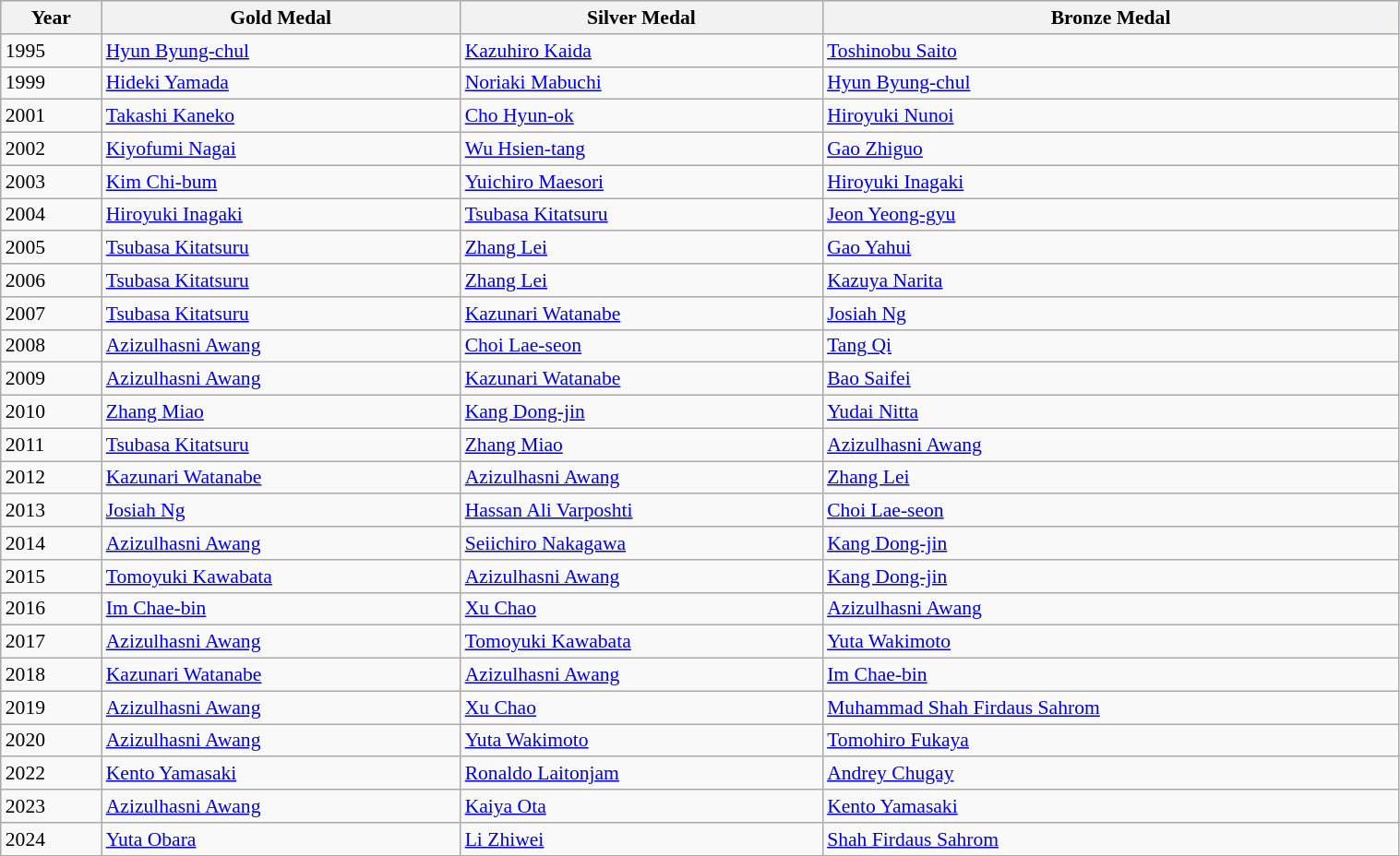<table class=wikitable style="font-size:90%" width="80%">
<tr style="background:#ccccff;">
<th>Year</th>
<th> <strong>Gold Medal</strong></th>
<th> <strong>Silver Medal</strong></th>
<th> <strong>Bronze Medal</strong></th>
</tr>
<tr>
<td>1995</td>
<td> <a href='#'>Hyun Byung-chul</a></td>
<td> <a href='#'>Kazuhiro Kaida</a></td>
<td> <a href='#'>Toshinobu Saito</a></td>
</tr>
<tr>
<td>1999</td>
<td> <a href='#'>Hideki Yamada</a></td>
<td> <a href='#'>Noriaki Mabuchi</a></td>
<td> <a href='#'>Hyun Byung-chul</a></td>
</tr>
<tr>
<td>2001</td>
<td> <a href='#'>Takashi Kaneko</a></td>
<td> <a href='#'>Cho Hyun-ok</a></td>
<td> <a href='#'>Hiroyuki Nunoi</a></td>
</tr>
<tr>
<td>2002</td>
<td> <a href='#'>Kiyofumi Nagai</a></td>
<td> <a href='#'>Wu Hsien-tang</a></td>
<td> <a href='#'>Gao Zhiguo</a></td>
</tr>
<tr>
<td>2003</td>
<td> <a href='#'>Kim Chi-bum</a></td>
<td> <a href='#'>Yuichiro Maesori</a></td>
<td> <a href='#'>Hiroyuki Inagaki</a></td>
</tr>
<tr>
<td>2004</td>
<td> <a href='#'>Hiroyuki Inagaki</a></td>
<td> <a href='#'>Tsubasa Kitatsuru</a></td>
<td> <a href='#'>Jeon Yeong-gyu</a></td>
</tr>
<tr>
<td>2005</td>
<td> <a href='#'>Tsubasa Kitatsuru</a></td>
<td> <a href='#'>Zhang Lei</a></td>
<td> <a href='#'>Gao Yahui</a></td>
</tr>
<tr>
<td>2006</td>
<td> <a href='#'>Tsubasa Kitatsuru</a></td>
<td> <a href='#'>Zhang Lei</a></td>
<td> <a href='#'>Kazuya Narita</a></td>
</tr>
<tr>
<td>2007</td>
<td> <a href='#'>Tsubasa Kitatsuru</a></td>
<td> <a href='#'>Kazunari Watanabe</a></td>
<td> <a href='#'>Josiah Ng</a></td>
</tr>
<tr>
<td>2008</td>
<td> <a href='#'>Azizulhasni Awang</a></td>
<td> <a href='#'>Choi Lae-seon</a></td>
<td> <a href='#'>Tang Qi</a></td>
</tr>
<tr>
<td>2009</td>
<td> <a href='#'>Azizulhasni Awang</a></td>
<td> <a href='#'>Kazunari Watanabe</a></td>
<td> <a href='#'>Bao Saifei</a></td>
</tr>
<tr>
<td>2010</td>
<td> <a href='#'>Zhang Miao</a></td>
<td> <a href='#'>Kang Dong-jin</a></td>
<td> <a href='#'>Yudai Nitta</a></td>
</tr>
<tr>
<td>2011</td>
<td> <a href='#'>Tsubasa Kitatsuru</a></td>
<td> <a href='#'>Zhang Miao</a></td>
<td> <a href='#'>Azizulhasni Awang</a></td>
</tr>
<tr>
<td>2012</td>
<td> <a href='#'>Kazunari Watanabe</a></td>
<td> <a href='#'>Azizulhasni Awang</a></td>
<td> <a href='#'>Zhang Lei</a></td>
</tr>
<tr>
<td>2013</td>
<td> <a href='#'>Josiah Ng</a></td>
<td> <a href='#'>Hassan Ali Varposhti</a></td>
<td> <a href='#'>Choi Lae-seon</a></td>
</tr>
<tr>
<td>2014</td>
<td> <a href='#'>Azizulhasni Awang</a></td>
<td> <a href='#'>Seiichiro Nakagawa</a></td>
<td> <a href='#'>Kang Dong-jin</a></td>
</tr>
<tr>
<td>2015</td>
<td> <a href='#'>Tomoyuki Kawabata</a></td>
<td> <a href='#'>Azizulhasni Awang</a></td>
<td> <a href='#'>Kang Dong-jin</a></td>
</tr>
<tr>
<td>2016</td>
<td> <a href='#'>Im Chae-bin</a></td>
<td> <a href='#'>Xu Chao</a></td>
<td> <a href='#'>Azizulhasni Awang</a></td>
</tr>
<tr>
<td>2017</td>
<td> <a href='#'>Azizulhasni Awang</a></td>
<td> <a href='#'>Tomoyuki Kawabata</a></td>
<td> <a href='#'>Yuta Wakimoto</a></td>
</tr>
<tr>
<td>2018</td>
<td> <a href='#'>Kazunari Watanabe</a></td>
<td> <a href='#'>Azizulhasni Awang</a></td>
<td> <a href='#'>Im Chae-bin</a></td>
</tr>
<tr>
<td>2019</td>
<td> <a href='#'>Azizulhasni Awang</a></td>
<td> <a href='#'>Xu Chao</a></td>
<td> <a href='#'>Muhammad Shah Firdaus Sahrom</a></td>
</tr>
<tr>
<td>2020</td>
<td> <a href='#'>Azizulhasni Awang</a></td>
<td> <a href='#'>Yuta Wakimoto</a></td>
<td> <a href='#'>Tomohiro Fukaya</a></td>
</tr>
<tr>
<td>2022</td>
<td> <a href='#'>Kento Yamasaki</a></td>
<td> <a href='#'>Ronaldo Laitonjam</a></td>
<td> <a href='#'>Andrey Chugay</a></td>
</tr>
<tr>
<td>2023</td>
<td> <a href='#'>Azizulhasni Awang</a></td>
<td> <a href='#'>Kaiya Ota</a></td>
<td> <a href='#'>Kento Yamasaki</a></td>
</tr>
<tr>
<td>2024</td>
<td> <a href='#'>Yuta Obara</a></td>
<td> <a href='#'>Li Zhiwei</a></td>
<td> <a href='#'>Shah Firdaus Sahrom</a></td>
</tr>
<tr>
</tr>
</table>
